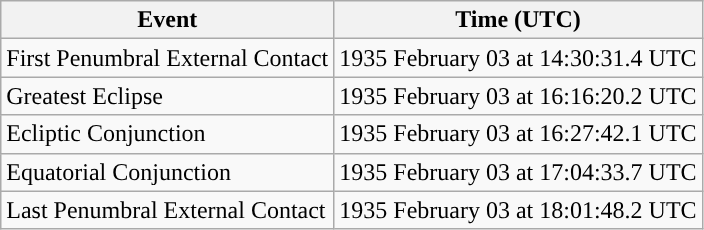<table class="wikitable">
<tr>
<th>Event</th>
<th>Time (UTC)</th>
</tr>
<tr>
<td>First Penumbral External Contact</td>
<td>1935 February 03 at 14:30:31.4 UTC</td>
</tr>
<tr>
<td>Greatest Eclipse</td>
<td>1935 February 03 at 16:16:20.2 UTC</td>
</tr>
<tr>
<td>Ecliptic Conjunction</td>
<td>1935 February 03 at 16:27:42.1 UTC</td>
</tr>
<tr>
<td>Equatorial Conjunction</td>
<td>1935 February 03 at 17:04:33.7 UTC</td>
</tr>
<tr>
<td>Last Penumbral External Contact</td>
<td>1935 February 03 at 18:01:48.2 UTC</td>
</tr>
</table>
